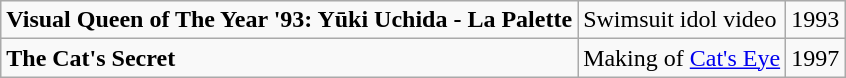<table class="wikitable">
<tr>
<td><strong>Visual Queen of The Year '93: Yūki Uchida - La Palette</strong></td>
<td>Swimsuit idol video</td>
<td>1993</td>
</tr>
<tr>
<td><strong>The Cat's Secret</strong></td>
<td>Making of <a href='#'>Cat's Eye</a></td>
<td>1997</td>
</tr>
</table>
